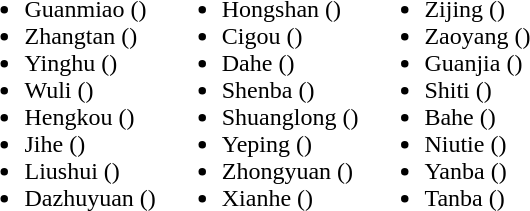<table>
<tr>
<td valign="top"><br><ul><li>Guanmiao ()</li><li>Zhangtan  ()</li><li>Yinghu ()</li><li>Wuli ()</li><li>Hengkou ()</li><li>Jihe ()</li><li>Liushui ()</li><li>Dazhuyuan  ()</li></ul></td>
<td valign="top"><br><ul><li>Hongshan ()</li><li>Cigou ()</li><li>Dahe  ()</li><li>Shenba ()</li><li>Shuanglong ()</li><li>Yeping ()</li><li>Zhongyuan ()</li><li>Xianhe ()</li></ul></td>
<td valign="top"><br><ul><li>Zijing  ()</li><li>Zaoyang ()</li><li>Guanjia ()</li><li>Shiti  ()</li><li>Bahe ()</li><li>Niutie ()</li><li>Yanba ()</li><li>Tanba ()</li></ul></td>
</tr>
</table>
